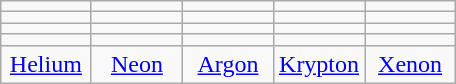<table class="wikitable" style="text-align:center;margin:1em auto">
<tr>
<td width="20%"></td>
<td width="20%"></td>
<td width="20%"></td>
<td width="20%"></td>
<td width="20%"></td>
</tr>
<tr>
<td width="20%"></td>
<td width="20%"></td>
<td width="20%"></td>
<td width="20%"></td>
<td width="20%"></td>
</tr>
<tr>
<td width="20%"></td>
<td width="20%"></td>
<td width="20%"></td>
<td width="20%"></td>
<td width="20%"></td>
</tr>
<tr>
<td width="20%"></td>
<td width="20%"></td>
<td width="20%"></td>
<td width="20%"></td>
<td width="20%"></td>
</tr>
<tr>
<td><a href='#'>Helium</a></td>
<td><a href='#'>Neon</a></td>
<td><a href='#'>Argon</a></td>
<td><a href='#'>Krypton</a></td>
<td><a href='#'>Xenon</a></td>
</tr>
</table>
